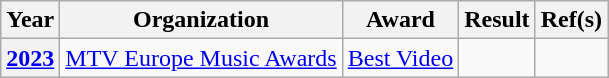<table class="wikitable plainrowheaders">
<tr align=center>
<th scope="col">Year</th>
<th scope="col">Organization</th>
<th scope="col">Award</th>
<th scope="col">Result</th>
<th scope="col">Ref(s)</th>
</tr>
<tr>
<th scope="row"><a href='#'>2023</a></th>
<td><a href='#'>MTV Europe Music Awards</a></td>
<td><a href='#'>Best Video</a></td>
<td></td>
<td style="text-align:center;"></td>
</tr>
</table>
